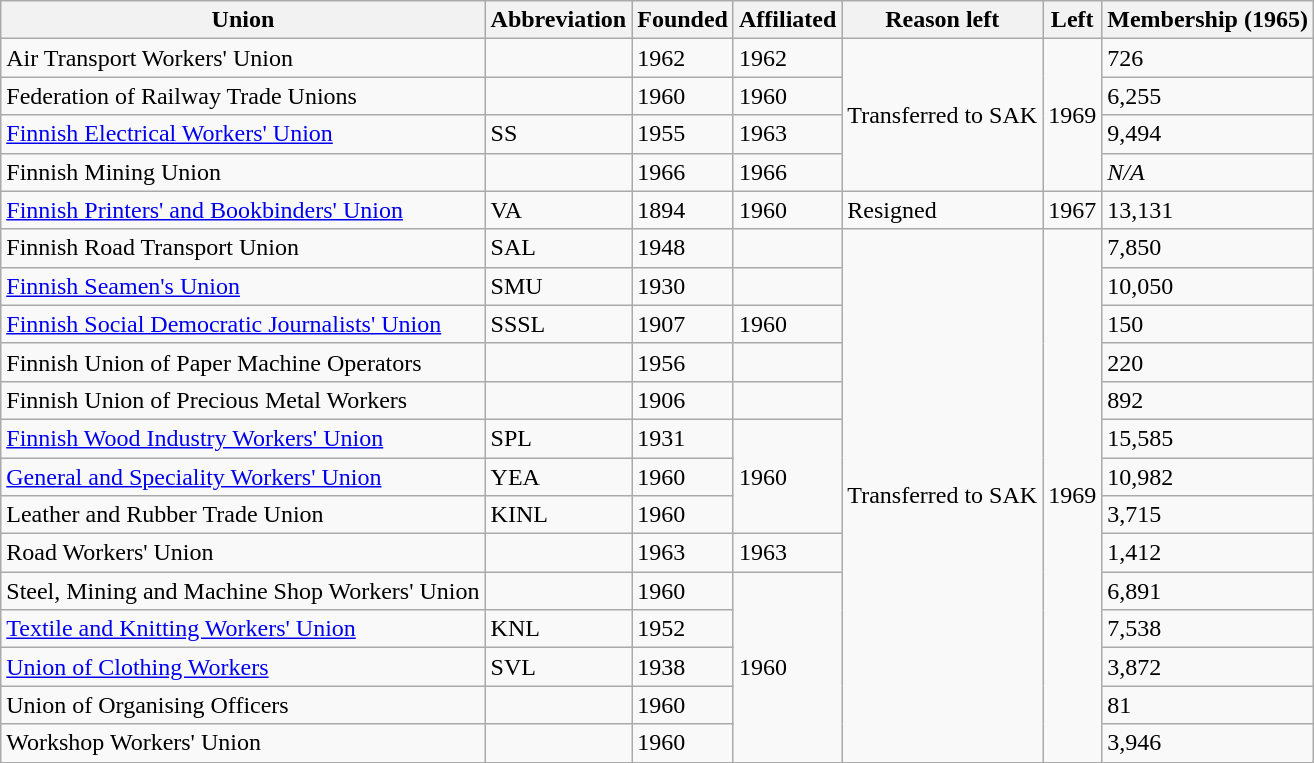<table class="wikitable sortable">
<tr>
<th>Union</th>
<th>Abbreviation</th>
<th>Founded</th>
<th>Affiliated</th>
<th>Reason left</th>
<th>Left</th>
<th>Membership (1965)</th>
</tr>
<tr>
<td>Air Transport Workers' Union</td>
<td></td>
<td>1962</td>
<td>1962</td>
<td rowspan="4">Transferred to SAK</td>
<td rowspan="4">1969</td>
<td>726</td>
</tr>
<tr>
<td>Federation of Railway Trade Unions</td>
<td></td>
<td>1960</td>
<td>1960</td>
<td>6,255</td>
</tr>
<tr>
<td><a href='#'>Finnish Electrical Workers' Union</a></td>
<td>SS</td>
<td>1955</td>
<td>1963</td>
<td>9,494</td>
</tr>
<tr>
<td>Finnish Mining Union</td>
<td></td>
<td>1966</td>
<td>1966</td>
<td><em>N/A</em></td>
</tr>
<tr>
<td><a href='#'>Finnish Printers' and Bookbinders' Union</a></td>
<td>VA</td>
<td>1894</td>
<td>1960</td>
<td>Resigned</td>
<td>1967</td>
<td>13,131</td>
</tr>
<tr>
<td>Finnish Road Transport Union</td>
<td>SAL</td>
<td>1948</td>
<td></td>
<td rowspan="14">Transferred to SAK</td>
<td rowspan="14">1969</td>
<td>7,850</td>
</tr>
<tr>
<td><a href='#'>Finnish Seamen's Union</a></td>
<td>SMU</td>
<td>1930</td>
<td></td>
<td>10,050</td>
</tr>
<tr>
<td><a href='#'>Finnish Social Democratic Journalists' Union</a></td>
<td>SSSL</td>
<td>1907</td>
<td>1960</td>
<td>150</td>
</tr>
<tr>
<td>Finnish Union of Paper Machine Operators</td>
<td></td>
<td>1956</td>
<td></td>
<td>220</td>
</tr>
<tr>
<td>Finnish Union of Precious Metal Workers</td>
<td></td>
<td>1906</td>
<td></td>
<td>892</td>
</tr>
<tr>
<td><a href='#'>Finnish Wood Industry Workers' Union</a></td>
<td>SPL</td>
<td>1931</td>
<td rowspan="3">1960</td>
<td>15,585</td>
</tr>
<tr>
<td><a href='#'>General and Speciality Workers' Union</a></td>
<td>YEA</td>
<td>1960</td>
<td>10,982</td>
</tr>
<tr>
<td>Leather and Rubber Trade Union</td>
<td>KINL</td>
<td>1960</td>
<td>3,715</td>
</tr>
<tr>
<td>Road Workers' Union</td>
<td></td>
<td>1963</td>
<td>1963</td>
<td>1,412</td>
</tr>
<tr>
<td>Steel, Mining and Machine Shop Workers' Union</td>
<td></td>
<td>1960</td>
<td rowspan="5">1960</td>
<td>6,891</td>
</tr>
<tr>
<td><a href='#'>Textile and Knitting Workers' Union</a></td>
<td>KNL</td>
<td>1952</td>
<td>7,538</td>
</tr>
<tr>
<td><a href='#'>Union of Clothing Workers</a></td>
<td>SVL</td>
<td>1938</td>
<td>3,872</td>
</tr>
<tr>
<td>Union of Organising Officers</td>
<td></td>
<td>1960</td>
<td>81</td>
</tr>
<tr>
<td>Workshop Workers' Union</td>
<td></td>
<td>1960</td>
<td>3,946</td>
</tr>
</table>
